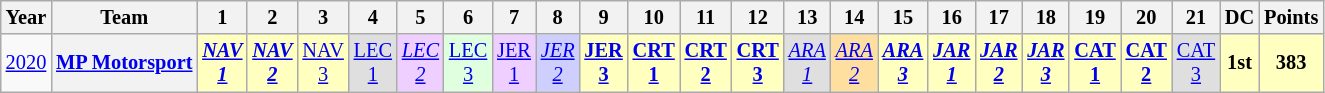<table class="wikitable" style="text-align:center; font-size:85%">
<tr>
<th>Year</th>
<th>Team</th>
<th>1</th>
<th>2</th>
<th>3</th>
<th>4</th>
<th>5</th>
<th>6</th>
<th>7</th>
<th>8</th>
<th>9</th>
<th>10</th>
<th>11</th>
<th>12</th>
<th>13</th>
<th>14</th>
<th>15</th>
<th>16</th>
<th>17</th>
<th>18</th>
<th>19</th>
<th>20</th>
<th>21</th>
<th>DC</th>
<th>Points</th>
</tr>
<tr>
<td><a href='#'>2020</a></td>
<th nowrap><a href='#'>MP Motorsport</a></th>
<td style="background:#FFFFBF;"><strong><em><a href='#'>NAV<br>1</a></em></strong><br></td>
<td style="background:#FFFFBF;"><strong><em><a href='#'>NAV<br>2</a></em></strong><br></td>
<td style="background:#FFFFBF;"><a href='#'>NAV<br>3</a><br></td>
<td style="background:#DFDFDF;"><a href='#'>LEC<br>1</a><br></td>
<td style="background:#EFCFFF;"><em><a href='#'>LEC<br>2</a></em><br></td>
<td style="background:#DFFFDF;"><a href='#'>LEC<br>3</a><br></td>
<td style="background:#EFCFFF;"><a href='#'>JER<br>1</a><br></td>
<td style="background:#CFCFFF;"><em><a href='#'>JER<br>2</a></em><br></td>
<td style="background:#FFFFBF;"><strong><a href='#'>JER<br>3</a></strong><br></td>
<td style="background:#FFFFBF;"><strong><a href='#'>CRT<br>1</a></strong><br></td>
<td style="background:#FFFFBF;"><strong><a href='#'>CRT<br>2</a></strong><br></td>
<td style="background:#FFFFBF;"><strong><a href='#'>CRT<br>3</a></strong><br></td>
<td style="background:#DFDFDF;"><em><a href='#'>ARA<br>1</a></em><br></td>
<td style="background:#FFDF9F;"><em><a href='#'>ARA<br>2</a></em><br></td>
<td style="background:#FFFFBF;"><strong><em><a href='#'>ARA<br>3</a></em></strong><br></td>
<td style="background:#FFFFBF;"><strong><em><a href='#'>JAR<br>1</a></em></strong><br></td>
<td style="background:#FFFFBF;"><strong><em><a href='#'>JAR<br>2</a></em></strong><br></td>
<td style="background:#FFFFBF;"><strong><em><a href='#'>JAR<br>3</a></em></strong><br></td>
<td style="background:#FFFFBF;"><strong><a href='#'>CAT<br>1</a></strong><br></td>
<td style="background:#FFFFBF;"><strong><a href='#'>CAT<br>2</a></strong><br></td>
<td style="background:#DFDFDF;"><a href='#'>CAT<br>3</a><br></td>
<th style="background:#FFFFBF;">1st</th>
<th style="background:#FFFFBF;">383</th>
</tr>
</table>
